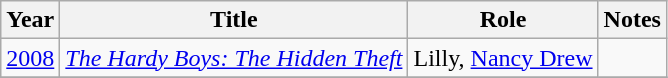<table class="wikitable">
<tr>
<th>Year</th>
<th>Title</th>
<th>Role</th>
<th>Notes</th>
</tr>
<tr>
<td><a href='#'>2008</a></td>
<td><em><a href='#'>The Hardy Boys: The Hidden Theft</a></em></td>
<td>Lilly, <a href='#'>Nancy Drew</a></td>
<td></td>
</tr>
<tr>
</tr>
</table>
